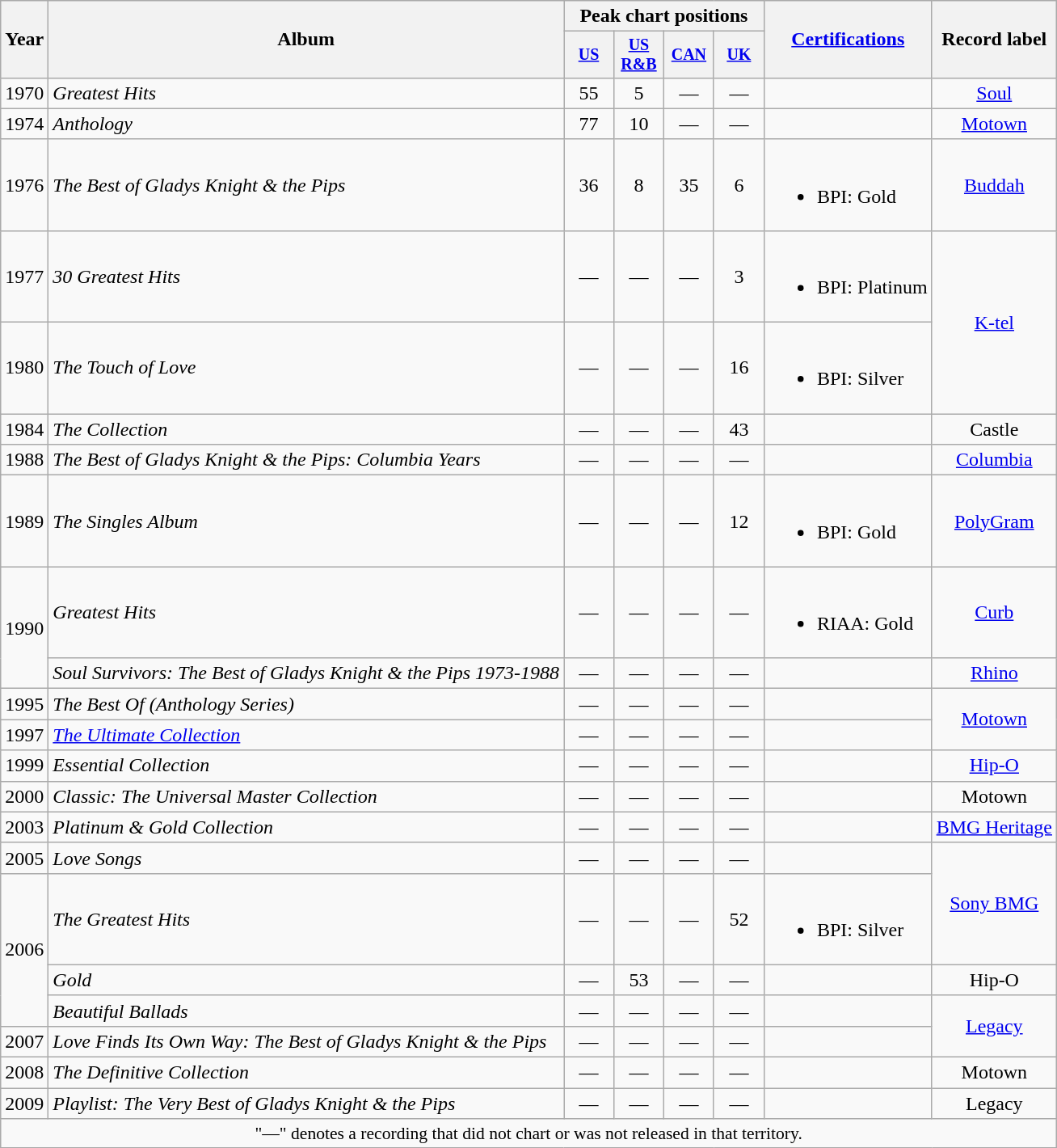<table class="wikitable" style="text-align:center;">
<tr>
<th rowspan="2">Year</th>
<th rowspan="2">Album</th>
<th colspan="4">Peak chart positions</th>
<th rowspan="2"><a href='#'>Certifications</a></th>
<th rowspan="2">Record label</th>
</tr>
<tr style="font-size:smaller;">
<th width="35"><a href='#'>US</a><br></th>
<th width="35"><a href='#'>US<br>R&B</a><br></th>
<th width="35"><a href='#'>CAN</a><br></th>
<th width="35"><a href='#'>UK</a><br></th>
</tr>
<tr>
<td>1970</td>
<td align="left"><em>Greatest Hits</em></td>
<td>55</td>
<td>5</td>
<td>—</td>
<td>—</td>
<td align="left"></td>
<td><a href='#'>Soul</a></td>
</tr>
<tr>
<td>1974</td>
<td align="left"><em>Anthology</em></td>
<td>77</td>
<td>10</td>
<td>—</td>
<td>—</td>
<td align="left"></td>
<td><a href='#'>Motown</a></td>
</tr>
<tr>
<td>1976</td>
<td align="left"><em>The Best of Gladys Knight & the Pips</em></td>
<td>36</td>
<td>8</td>
<td>35</td>
<td>6</td>
<td align="left"><br><ul><li>BPI: Gold</li></ul></td>
<td><a href='#'>Buddah</a></td>
</tr>
<tr>
<td>1977</td>
<td align="left"><em>30 Greatest Hits</em></td>
<td>—</td>
<td>—</td>
<td>—</td>
<td>3</td>
<td align="left"><br><ul><li>BPI: Platinum</li></ul></td>
<td rowspan="2"><a href='#'>K-tel</a></td>
</tr>
<tr>
<td>1980</td>
<td align="left"><em>The Touch of Love</em></td>
<td>—</td>
<td>—</td>
<td>—</td>
<td>16</td>
<td align="left"><br><ul><li>BPI: Silver</li></ul></td>
</tr>
<tr>
<td>1984</td>
<td align="left"><em>The Collection</em></td>
<td>—</td>
<td>—</td>
<td>—</td>
<td>43</td>
<td align="left"></td>
<td>Castle</td>
</tr>
<tr>
<td>1988</td>
<td align="left"><em>The Best of Gladys Knight & the Pips: Columbia Years</em></td>
<td>—</td>
<td>—</td>
<td>—</td>
<td>—</td>
<td align="left"></td>
<td><a href='#'>Columbia</a></td>
</tr>
<tr>
<td>1989</td>
<td align="left"><em>The Singles Album</em></td>
<td>—</td>
<td>—</td>
<td>—</td>
<td>12</td>
<td align="left"><br><ul><li>BPI: Gold</li></ul></td>
<td><a href='#'>PolyGram</a></td>
</tr>
<tr>
<td rowspan="2">1990</td>
<td align="left"><em>Greatest Hits</em></td>
<td>—</td>
<td>—</td>
<td>—</td>
<td>—</td>
<td align="left"><br><ul><li>RIAA: Gold</li></ul></td>
<td><a href='#'>Curb</a></td>
</tr>
<tr>
<td align="left"><em>Soul Survivors: The Best of Gladys Knight & the Pips 1973-1988</em></td>
<td>—</td>
<td>—</td>
<td>—</td>
<td>—</td>
<td align="left"></td>
<td><a href='#'>Rhino</a></td>
</tr>
<tr>
<td>1995</td>
<td align="left"><em>The Best Of (Anthology Series)</em></td>
<td>—</td>
<td>—</td>
<td>—</td>
<td>—</td>
<td align="left"></td>
<td rowspan="2"><a href='#'>Motown</a></td>
</tr>
<tr>
<td>1997</td>
<td align="left"><em><a href='#'>The Ultimate Collection</a></em></td>
<td>—</td>
<td>—</td>
<td>—</td>
<td>—</td>
<td align="left"></td>
</tr>
<tr>
<td>1999</td>
<td align="left"><em>Essential Collection</em></td>
<td>—</td>
<td>—</td>
<td>—</td>
<td>—</td>
<td align="left"></td>
<td><a href='#'>Hip-O</a></td>
</tr>
<tr>
<td>2000</td>
<td align="left"><em>Classic: The Universal Master Collection</em></td>
<td>—</td>
<td>—</td>
<td>—</td>
<td>—</td>
<td align="left"></td>
<td>Motown</td>
</tr>
<tr>
<td>2003</td>
<td align="left"><em>Platinum & Gold Collection</em></td>
<td>—</td>
<td>—</td>
<td>—</td>
<td>—</td>
<td align="left"></td>
<td><a href='#'>BMG Heritage</a></td>
</tr>
<tr>
<td>2005</td>
<td align="left"><em>Love Songs</em></td>
<td>—</td>
<td>—</td>
<td>—</td>
<td>—</td>
<td align="left"></td>
<td rowspan="2"><a href='#'>Sony BMG</a></td>
</tr>
<tr>
<td rowspan="3">2006</td>
<td align="left"><em>The Greatest Hits</em></td>
<td>—</td>
<td>—</td>
<td>—</td>
<td>52</td>
<td align="left"><br><ul><li>BPI: Silver </li></ul></td>
</tr>
<tr>
<td align="left"><em>Gold</em></td>
<td>—</td>
<td>53</td>
<td>—</td>
<td>—</td>
<td align="left"></td>
<td>Hip-O</td>
</tr>
<tr>
<td align="left"><em>Beautiful Ballads</em></td>
<td>—</td>
<td>—</td>
<td>—</td>
<td>—</td>
<td align="left"></td>
<td rowspan="2"><a href='#'>Legacy</a></td>
</tr>
<tr>
<td>2007</td>
<td align="left"><em>Love Finds Its Own Way: The Best of Gladys Knight & the Pips</em></td>
<td>—</td>
<td>—</td>
<td>—</td>
<td>—</td>
<td align="left"></td>
</tr>
<tr>
<td>2008</td>
<td align="left"><em>The Definitive Collection</em></td>
<td>—</td>
<td>—</td>
<td>—</td>
<td>—</td>
<td align="left"></td>
<td>Motown</td>
</tr>
<tr>
<td>2009</td>
<td align="left"><em>Playlist: The Very Best of Gladys Knight & the Pips</em></td>
<td>—</td>
<td>—</td>
<td>—</td>
<td>—</td>
<td align="left"></td>
<td>Legacy</td>
</tr>
<tr>
<td colspan="15" style="font-size:90%">"—" denotes a recording that did not chart or was not released in that territory.</td>
</tr>
</table>
